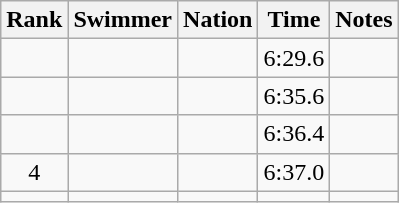<table class="wikitable sortable" style="text-align:center">
<tr>
<th>Rank</th>
<th>Swimmer</th>
<th>Nation</th>
<th>Time</th>
<th>Notes</th>
</tr>
<tr>
<td></td>
<td align=left></td>
<td align=left></td>
<td>6:29.6</td>
<td></td>
</tr>
<tr>
<td></td>
<td align=left></td>
<td align=left></td>
<td>6:35.6</td>
<td></td>
</tr>
<tr>
<td></td>
<td align=left></td>
<td align=left></td>
<td>6:36.4</td>
<td></td>
</tr>
<tr>
<td>4</td>
<td align=left></td>
<td align=left></td>
<td>6:37.0</td>
<td></td>
</tr>
<tr>
<td></td>
<td align=left></td>
<td align=left></td>
<td></td>
<td></td>
</tr>
</table>
